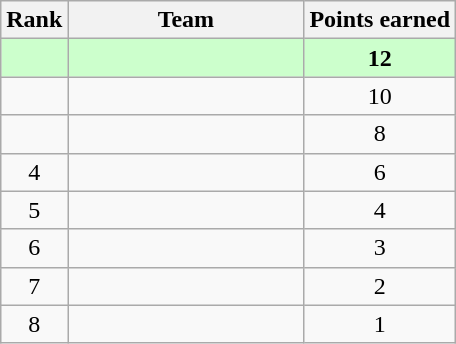<table class="wikitable" style="text-align: center; font-size: 100%;">
<tr>
<th>Rank</th>
<th width=150>Team</th>
<th>Points earned</th>
</tr>
<tr bgcolor="#ccffcc">
<td></td>
<td align=left><strong></strong></td>
<td><strong>12</strong></td>
</tr>
<tr>
<td></td>
<td align=left></td>
<td>10</td>
</tr>
<tr>
<td></td>
<td align=left></td>
<td>8</td>
</tr>
<tr>
<td>4</td>
<td align=left></td>
<td>6</td>
</tr>
<tr>
<td>5</td>
<td align=left></td>
<td>4</td>
</tr>
<tr>
<td>6</td>
<td align=left></td>
<td>3</td>
</tr>
<tr>
<td>7</td>
<td align=left></td>
<td>2</td>
</tr>
<tr>
<td>8</td>
<td align=left></td>
<td>1</td>
</tr>
</table>
